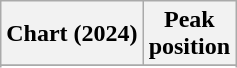<table class="wikitable sortable plainrowheaders" style="text-align:center">
<tr>
<th scope="col">Chart (2024)</th>
<th scope="col">Peak<br>position</th>
</tr>
<tr>
</tr>
<tr>
</tr>
<tr>
</tr>
<tr>
</tr>
<tr>
</tr>
<tr>
</tr>
</table>
